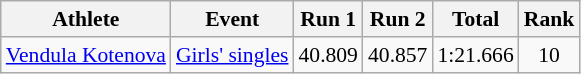<table class="wikitable" style="font-size:90%;">
<tr>
<th>Athlete</th>
<th>Event</th>
<th>Run 1</th>
<th>Run 2</th>
<th>Total</th>
<th>Rank</th>
</tr>
<tr>
<td><a href='#'>Vendula Kotenova</a></td>
<td><a href='#'>Girls' singles</a></td>
<td align=center>40.809</td>
<td align=center>40.857</td>
<td align=center>1:21.666</td>
<td align=center>10</td>
</tr>
</table>
